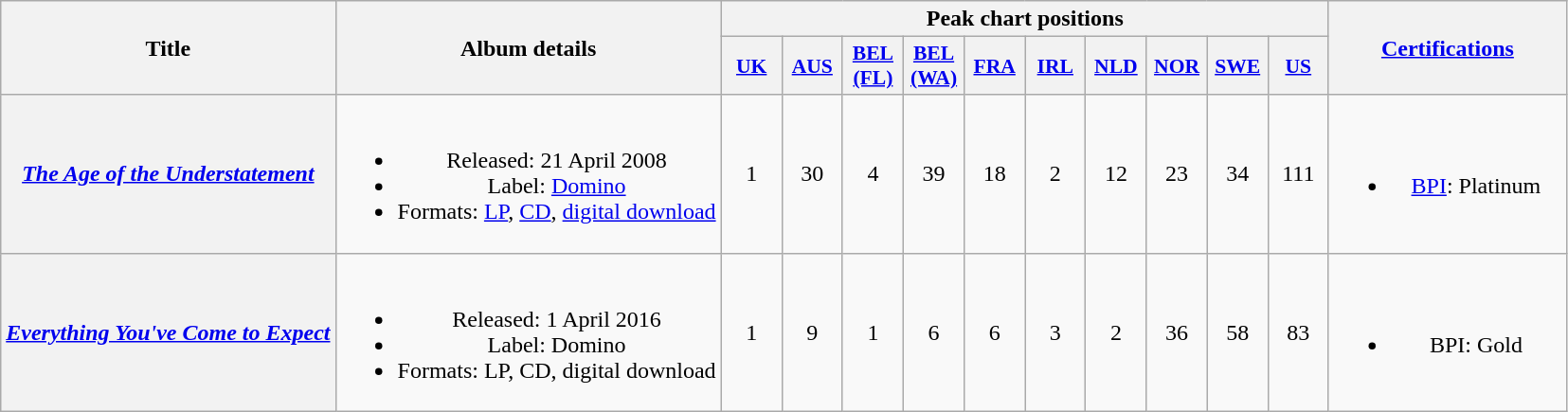<table class="wikitable plainrowheaders" style="text-align:center;">
<tr>
<th scope="col" rowspan="2">Title</th>
<th scope="col" rowspan="2">Album details</th>
<th scope="col" colspan="10">Peak chart positions</th>
<th scope="col" rowspan="2" style="width:10em;"><a href='#'>Certifications</a></th>
</tr>
<tr>
<th scope="col" style="width:2.5em;font-size:90%;"><a href='#'>UK</a><br></th>
<th scope="col" style="width:2.5em;font-size:90%;"><a href='#'>AUS</a><br></th>
<th scope="col" style="width:2.5em;font-size:90%;"><a href='#'>BEL<br>(FL)</a><br></th>
<th scope="col" style="width:2.5em;font-size:90%;"><a href='#'>BEL<br>(WA)</a><br></th>
<th scope="col" style="width:2.5em;font-size:90%;"><a href='#'>FRA</a><br></th>
<th scope="col" style="width:2.5em;font-size:90%;"><a href='#'>IRL</a><br></th>
<th scope="col" style="width:2.5em;font-size:90%;"><a href='#'>NLD</a><br></th>
<th scope="col" style="width:2.5em;font-size:90%;"><a href='#'>NOR</a><br></th>
<th scope="col" style="width:2.5em;font-size:90%;"><a href='#'>SWE</a><br></th>
<th scope="col" style="width:2.5em;font-size:90%;"><a href='#'>US</a><br></th>
</tr>
<tr>
<th scope="row"><em><a href='#'>The Age of the Understatement</a></em></th>
<td><br><ul><li>Released: 21 April 2008</li><li>Label: <a href='#'>Domino</a></li><li>Formats: <a href='#'>LP</a>, <a href='#'>CD</a>, <a href='#'>digital download</a></li></ul></td>
<td>1</td>
<td>30</td>
<td>4</td>
<td>39</td>
<td>18</td>
<td>2</td>
<td>12</td>
<td>23</td>
<td>34</td>
<td>111</td>
<td><br><ul><li><a href='#'>BPI</a>: Platinum</li></ul></td>
</tr>
<tr>
<th scope="row"><em><a href='#'>Everything You've Come to Expect</a></em></th>
<td><br><ul><li>Released: 1 April 2016</li><li>Label: Domino</li><li>Formats: LP, CD, digital download</li></ul></td>
<td>1</td>
<td>9</td>
<td>1</td>
<td>6</td>
<td>6</td>
<td>3</td>
<td>2</td>
<td>36</td>
<td>58</td>
<td>83</td>
<td><br><ul><li>BPI: Gold</li></ul></td>
</tr>
</table>
